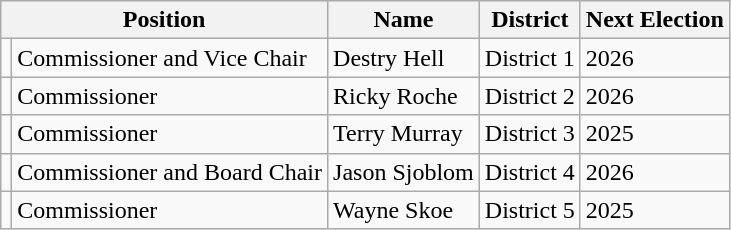<table class="wikitable">
<tr>
<th colspan="2">Position</th>
<th>Name</th>
<th>District</th>
<th>Next Election</th>
</tr>
<tr>
<td></td>
<td>Commissioner and Vice Chair</td>
<td>Destry Hell</td>
<td>District 1</td>
<td>2026</td>
</tr>
<tr>
<td></td>
<td>Commissioner</td>
<td>Ricky Roche</td>
<td>District 2</td>
<td>2026</td>
</tr>
<tr>
<td></td>
<td>Commissioner</td>
<td>Terry Murray</td>
<td>District 3</td>
<td>2025</td>
</tr>
<tr>
<td></td>
<td>Commissioner and Board Chair</td>
<td>Jason Sjoblom</td>
<td>District 4</td>
<td>2026</td>
</tr>
<tr>
<td></td>
<td>Commissioner</td>
<td>Wayne Skoe</td>
<td>District 5</td>
<td>2025</td>
</tr>
</table>
